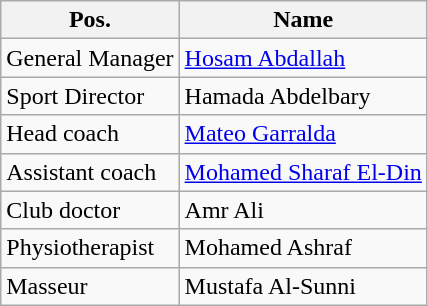<table class="wikitable" style="text-align: left;">
<tr>
<th>Pos.</th>
<th>Name</th>
</tr>
<tr>
<td>General Manager</td>
<td> <a href='#'>Hosam Abdallah</a></td>
</tr>
<tr>
<td>Sport Director</td>
<td> Hamada Abdelbary</td>
</tr>
<tr>
<td>Head coach</td>
<td> <a href='#'>Mateo Garralda</a></td>
</tr>
<tr>
<td>Assistant coach</td>
<td> <a href='#'>Mohamed Sharaf El-Din</a></td>
</tr>
<tr>
<td>Club doctor</td>
<td> Amr Ali</td>
</tr>
<tr>
<td>Physiotherapist</td>
<td> Mohamed Ashraf</td>
</tr>
<tr>
<td>Masseur</td>
<td> Mustafa Al-Sunni</td>
</tr>
</table>
